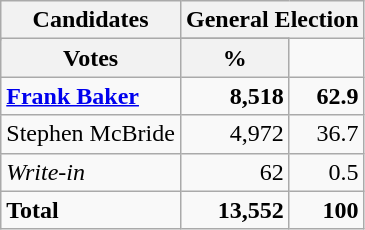<table class=wikitable>
<tr>
<th colspan=1 rowspan=2><strong>Candidates</strong></th>
<th colspan=2><strong>General Election</strong></th>
</tr>
<tr>
</tr>
<tr>
<th>Votes</th>
<th>%</th>
</tr>
<tr>
<td><strong><a href='#'>Frank Baker</a></strong></td>
<td align="right"><strong>8,518</strong></td>
<td align="right"><strong>62.9</strong></td>
</tr>
<tr>
<td>Stephen McBride</td>
<td align="right">4,972</td>
<td align="right">36.7</td>
</tr>
<tr>
<td><em>Write-in</em></td>
<td align="right">62</td>
<td align="right">0.5</td>
</tr>
<tr>
<td><strong>Total</strong></td>
<td align="right"><strong>13,552</strong></td>
<td align="right"><strong>100</strong></td>
</tr>
</table>
